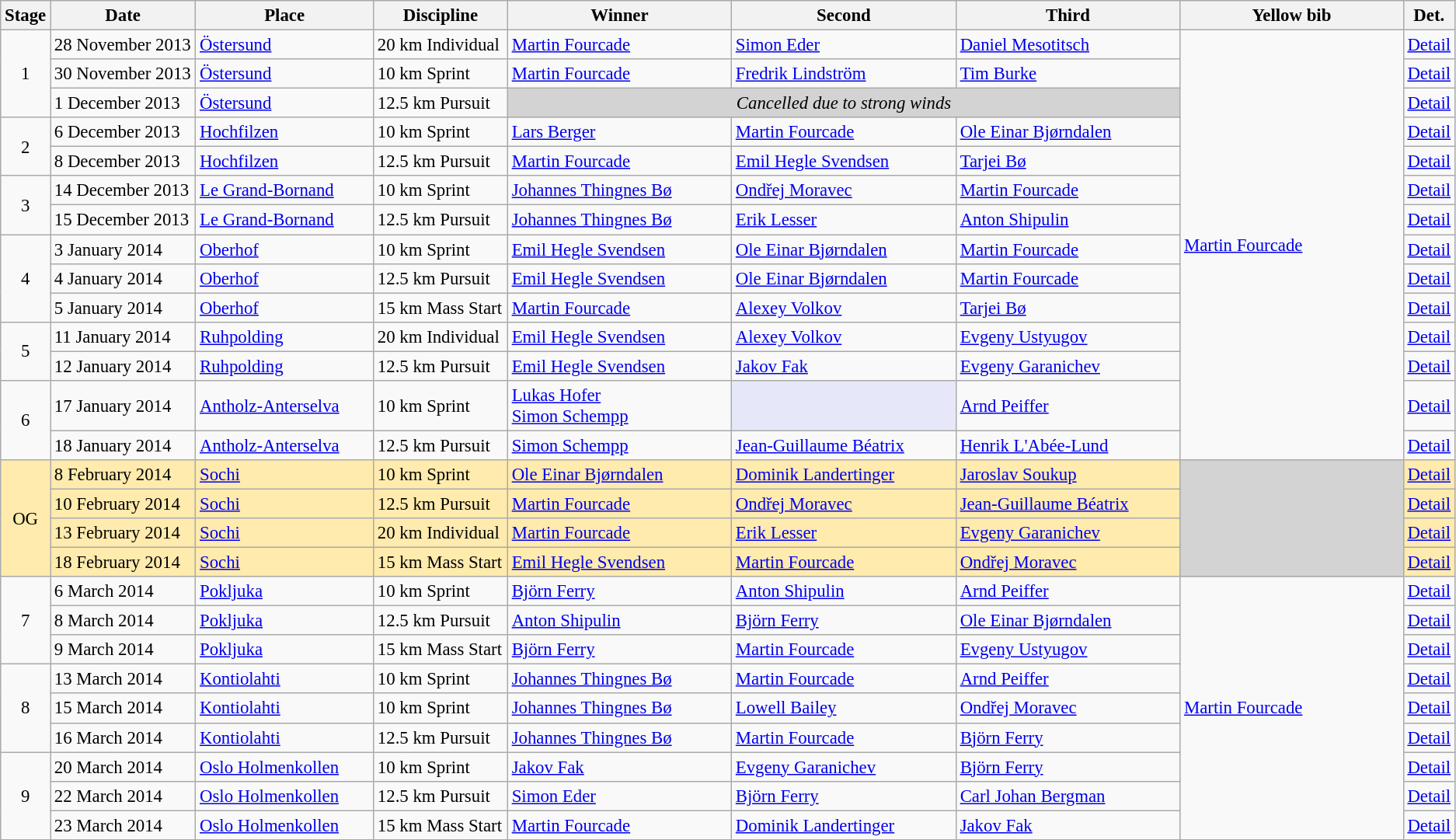<table class="wikitable" style="font-size:95%;">
<tr>
<th width="10">Stage</th>
<th width="120">Date</th>
<th width="148">Place</th>
<th width="110">Discipline</th>
<th width="190">Winner</th>
<th width="190">Second</th>
<th width="190">Third</th>
<th width="190">Yellow bib <br> </th>
<th width="8">Det.</th>
</tr>
<tr>
<td align=center rowspan="3">1</td>
<td>28 November 2013</td>
<td> <a href='#'>Östersund</a></td>
<td>20 km Individual</td>
<td> <a href='#'>Martin Fourcade</a></td>
<td> <a href='#'>Simon Eder</a></td>
<td> <a href='#'>Daniel Mesotitsch</a></td>
<td rowspan="14"> <a href='#'>Martin Fourcade</a></td>
<td><a href='#'>Detail</a></td>
</tr>
<tr>
<td>30 November 2013</td>
<td> <a href='#'>Östersund</a></td>
<td>10 km Sprint</td>
<td> <a href='#'>Martin Fourcade</a></td>
<td> <a href='#'>Fredrik Lindström</a></td>
<td> <a href='#'>Tim Burke</a></td>
<td><a href='#'>Detail</a></td>
</tr>
<tr>
<td>1 December 2013</td>
<td> <a href='#'>Östersund</a></td>
<td>12.5 km Pursuit</td>
<td colspan="3" align="center" bgcolor=lightgrey><em>Cancelled due to strong winds</em></td>
<td><a href='#'>Detail</a></td>
</tr>
<tr>
<td align=center rowspan="2">2</td>
<td>6 December 2013</td>
<td> <a href='#'>Hochfilzen</a></td>
<td>10 km Sprint</td>
<td> <a href='#'>Lars Berger</a></td>
<td> <a href='#'>Martin Fourcade</a></td>
<td> <a href='#'>Ole Einar Bjørndalen</a></td>
<td><a href='#'>Detail</a></td>
</tr>
<tr>
<td>8 December 2013</td>
<td> <a href='#'>Hochfilzen</a></td>
<td>12.5 km Pursuit</td>
<td> <a href='#'>Martin Fourcade</a></td>
<td> <a href='#'>Emil Hegle Svendsen</a></td>
<td> <a href='#'>Tarjei Bø</a></td>
<td><a href='#'>Detail</a></td>
</tr>
<tr>
<td align=center rowspan="2">3</td>
<td>14 December 2013</td>
<td> <a href='#'>Le Grand-Bornand</a></td>
<td>10 km Sprint</td>
<td> <a href='#'>Johannes Thingnes Bø</a></td>
<td> <a href='#'>Ondřej Moravec</a></td>
<td> <a href='#'>Martin Fourcade</a></td>
<td><a href='#'>Detail</a></td>
</tr>
<tr>
<td>15 December 2013</td>
<td> <a href='#'>Le Grand-Bornand</a></td>
<td>12.5 km Pursuit</td>
<td> <a href='#'>Johannes Thingnes Bø</a></td>
<td> <a href='#'>Erik Lesser</a></td>
<td> <a href='#'>Anton Shipulin</a></td>
<td><a href='#'>Detail</a></td>
</tr>
<tr>
<td align=center rowspan="3">4</td>
<td>3 January 2014</td>
<td> <a href='#'>Oberhof</a></td>
<td>10 km Sprint</td>
<td> <a href='#'>Emil Hegle Svendsen</a></td>
<td> <a href='#'>Ole Einar Bjørndalen</a></td>
<td> <a href='#'>Martin Fourcade</a></td>
<td><a href='#'>Detail</a></td>
</tr>
<tr>
<td>4 January 2014</td>
<td> <a href='#'>Oberhof</a></td>
<td>12.5 km Pursuit</td>
<td> <a href='#'>Emil Hegle Svendsen</a></td>
<td> <a href='#'>Ole Einar Bjørndalen</a></td>
<td> <a href='#'>Martin Fourcade</a></td>
<td><a href='#'>Detail</a></td>
</tr>
<tr>
<td>5 January 2014</td>
<td> <a href='#'>Oberhof</a></td>
<td>15 km Mass Start</td>
<td> <a href='#'>Martin Fourcade</a></td>
<td> <a href='#'>Alexey Volkov</a></td>
<td> <a href='#'>Tarjei Bø</a></td>
<td><a href='#'>Detail</a></td>
</tr>
<tr>
<td align=center rowspan="2">5</td>
<td>11 January 2014</td>
<td> <a href='#'>Ruhpolding</a></td>
<td>20 km Individual</td>
<td> <a href='#'>Emil Hegle Svendsen</a></td>
<td> <a href='#'>Alexey Volkov</a></td>
<td> <a href='#'>Evgeny Ustyugov</a></td>
<td><a href='#'>Detail</a></td>
</tr>
<tr>
<td>12 January 2014</td>
<td> <a href='#'>Ruhpolding</a></td>
<td>12.5 km Pursuit</td>
<td> <a href='#'>Emil Hegle Svendsen</a></td>
<td> <a href='#'>Jakov Fak</a></td>
<td> <a href='#'>Evgeny Garanichev</a></td>
<td><a href='#'>Detail</a></td>
</tr>
<tr>
<td align=center rowspan="2">6</td>
<td>17 January 2014</td>
<td> <a href='#'>Antholz-Anterselva</a></td>
<td>10 km Sprint</td>
<td> <a href='#'>Lukas Hofer</a> <br>  <a href='#'>Simon Schempp</a> <br></td>
<td bgcolor="E6E8FA"></td>
<td> <a href='#'>Arnd Peiffer</a></td>
<td><a href='#'>Detail</a></td>
</tr>
<tr>
<td>18 January 2014</td>
<td> <a href='#'>Antholz-Anterselva</a></td>
<td>12.5 km Pursuit</td>
<td> <a href='#'>Simon Schempp</a></td>
<td> <a href='#'>Jean-Guillaume Béatrix</a></td>
<td> <a href='#'>Henrik L'Abée-Lund</a></td>
<td><a href='#'>Detail</a></td>
</tr>
<tr style="background:#FFEBAD">
<td align=center rowspan="4">OG</td>
<td>8 February 2014</td>
<td> <a href='#'>Sochi</a></td>
<td>10 km Sprint</td>
<td> <a href='#'>Ole Einar Bjørndalen</a></td>
<td> <a href='#'>Dominik Landertinger</a></td>
<td> <a href='#'>Jaroslav Soukup</a></td>
<td rowspan="4" align="center" bgcolor=lightgrey></td>
<td><a href='#'>Detail</a></td>
</tr>
<tr style="background:#FFEBAD">
<td>10 February 2014</td>
<td> <a href='#'>Sochi</a></td>
<td>12.5 km Pursuit</td>
<td> <a href='#'>Martin Fourcade</a></td>
<td> <a href='#'>Ondřej Moravec</a></td>
<td> <a href='#'>Jean-Guillaume Béatrix</a></td>
<td><a href='#'>Detail</a></td>
</tr>
<tr style="background:#FFEBAD">
<td>13 February 2014</td>
<td> <a href='#'>Sochi</a></td>
<td>20 km Individual</td>
<td> <a href='#'>Martin Fourcade</a></td>
<td> <a href='#'>Erik Lesser</a></td>
<td> <a href='#'>Evgeny Garanichev</a></td>
<td><a href='#'>Detail</a></td>
</tr>
<tr style="background:#FFEBAD">
<td>18 February 2014</td>
<td> <a href='#'>Sochi</a></td>
<td>15 km Mass Start</td>
<td> <a href='#'>Emil Hegle Svendsen</a></td>
<td> <a href='#'>Martin Fourcade</a></td>
<td> <a href='#'>Ondřej Moravec</a></td>
<td><a href='#'>Detail</a></td>
</tr>
<tr>
<td align=center rowspan="3">7</td>
<td>6 March 2014</td>
<td> <a href='#'>Pokljuka</a></td>
<td>10 km Sprint</td>
<td> <a href='#'>Björn Ferry</a></td>
<td> <a href='#'>Anton Shipulin</a></td>
<td> <a href='#'>Arnd Peiffer</a></td>
<td rowspan="9"> <a href='#'>Martin Fourcade</a></td>
<td><a href='#'>Detail</a></td>
</tr>
<tr>
<td>8 March 2014</td>
<td> <a href='#'>Pokljuka</a></td>
<td>12.5 km Pursuit</td>
<td> <a href='#'>Anton Shipulin</a></td>
<td> <a href='#'>Björn Ferry</a></td>
<td> <a href='#'>Ole Einar Bjørndalen</a></td>
<td><a href='#'>Detail</a></td>
</tr>
<tr>
<td>9 March 2014</td>
<td> <a href='#'>Pokljuka</a></td>
<td>15 km Mass Start</td>
<td> <a href='#'>Björn Ferry</a></td>
<td> <a href='#'>Martin Fourcade</a></td>
<td> <a href='#'>Evgeny Ustyugov</a></td>
<td><a href='#'>Detail</a></td>
</tr>
<tr>
<td align=center rowspan="3">8</td>
<td>13 March 2014</td>
<td> <a href='#'>Kontiolahti</a></td>
<td>10 km Sprint</td>
<td> <a href='#'>Johannes Thingnes Bø</a></td>
<td> <a href='#'>Martin Fourcade</a></td>
<td> <a href='#'>Arnd Peiffer</a></td>
<td><a href='#'>Detail</a></td>
</tr>
<tr>
<td>15 March 2014</td>
<td> <a href='#'>Kontiolahti</a></td>
<td>10 km Sprint</td>
<td> <a href='#'>Johannes Thingnes Bø</a></td>
<td> <a href='#'>Lowell Bailey</a></td>
<td> <a href='#'>Ondřej Moravec</a></td>
<td><a href='#'>Detail</a></td>
</tr>
<tr>
<td>16 March 2014</td>
<td> <a href='#'>Kontiolahti</a></td>
<td>12.5 km Pursuit</td>
<td> <a href='#'>Johannes Thingnes Bø</a></td>
<td> <a href='#'>Martin Fourcade</a></td>
<td> <a href='#'>Björn Ferry</a></td>
<td><a href='#'>Detail</a></td>
</tr>
<tr>
<td align=center rowspan="3">9</td>
<td>20 March 2014</td>
<td> <a href='#'>Oslo Holmenkollen</a></td>
<td>10 km Sprint</td>
<td> <a href='#'>Jakov Fak</a></td>
<td> <a href='#'>Evgeny Garanichev</a></td>
<td> <a href='#'>Björn Ferry</a></td>
<td><a href='#'>Detail</a></td>
</tr>
<tr>
<td>22 March 2014</td>
<td> <a href='#'>Oslo Holmenkollen</a></td>
<td>12.5 km Pursuit</td>
<td> <a href='#'>Simon Eder</a></td>
<td> <a href='#'>Björn Ferry</a></td>
<td> <a href='#'>Carl Johan Bergman</a></td>
<td><a href='#'>Detail</a></td>
</tr>
<tr>
<td>23 March 2014</td>
<td> <a href='#'>Oslo Holmenkollen</a></td>
<td>15 km Mass Start</td>
<td> <a href='#'>Martin Fourcade</a></td>
<td> <a href='#'>Dominik Landertinger</a></td>
<td> <a href='#'>Jakov Fak</a></td>
<td><a href='#'>Detail</a></td>
</tr>
</table>
